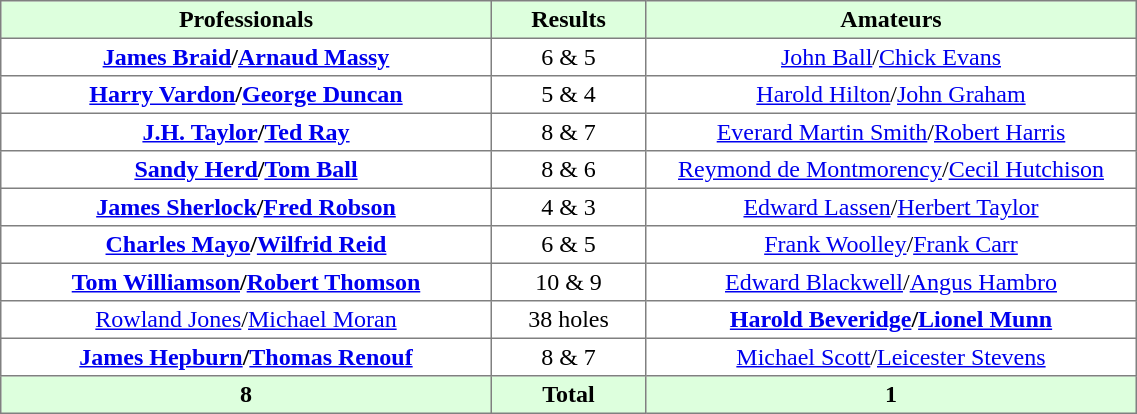<table border="1" cellpadding="3" style="border-collapse:collapse; text-align:center;">
<tr style="background:#dfd;">
<th style="width:20em;">Professionals</th>
<th style="width:6em;">Results</th>
<th style="width:20em;">Amateurs</th>
</tr>
<tr>
<td><strong><a href='#'>James Braid</a>/<a href='#'>Arnaud Massy</a></strong></td>
<td>6 & 5</td>
<td><a href='#'>John Ball</a>/<a href='#'>Chick Evans</a></td>
</tr>
<tr>
<td><strong><a href='#'>Harry Vardon</a>/<a href='#'>George Duncan</a></strong></td>
<td>5 & 4</td>
<td><a href='#'>Harold Hilton</a>/<a href='#'>John Graham</a></td>
</tr>
<tr>
<td><strong><a href='#'>J.H. Taylor</a>/<a href='#'>Ted Ray</a></strong></td>
<td>8 & 7</td>
<td><a href='#'>Everard Martin Smith</a>/<a href='#'>Robert Harris</a></td>
</tr>
<tr>
<td><strong><a href='#'>Sandy Herd</a>/<a href='#'>Tom Ball</a></strong></td>
<td>8 & 6</td>
<td><a href='#'>Reymond de Montmorency</a>/<a href='#'>Cecil Hutchison</a></td>
</tr>
<tr>
<td><strong><a href='#'>James Sherlock</a>/<a href='#'>Fred Robson</a></strong></td>
<td>4 & 3</td>
<td><a href='#'>Edward Lassen</a>/<a href='#'>Herbert Taylor</a></td>
</tr>
<tr>
<td><strong><a href='#'>Charles Mayo</a>/<a href='#'>Wilfrid Reid</a></strong></td>
<td>6 & 5</td>
<td><a href='#'>Frank Woolley</a>/<a href='#'>Frank Carr</a></td>
</tr>
<tr>
<td><strong><a href='#'>Tom Williamson</a>/<a href='#'>Robert Thomson</a></strong></td>
<td>10 & 9</td>
<td><a href='#'>Edward Blackwell</a>/<a href='#'>Angus Hambro</a></td>
</tr>
<tr>
<td><a href='#'>Rowland Jones</a>/<a href='#'>Michael Moran</a></td>
<td>38 holes</td>
<td><strong><a href='#'>Harold Beveridge</a>/<a href='#'>Lionel Munn</a></strong></td>
</tr>
<tr>
<td><strong><a href='#'>James Hepburn</a>/<a href='#'>Thomas Renouf</a></strong></td>
<td>8 & 7</td>
<td><a href='#'>Michael Scott</a>/<a href='#'>Leicester Stevens</a></td>
</tr>
<tr style="background:#dfd;">
<th>8</th>
<th>Total</th>
<th>1</th>
</tr>
</table>
